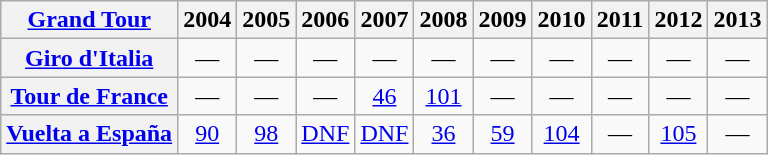<table class="wikitable plainrowheaders">
<tr>
<th scope="col"><a href='#'>Grand Tour</a></th>
<th scope="col">2004</th>
<th scope="col">2005</th>
<th scope="col">2006</th>
<th scope="col">2007</th>
<th scope="col">2008</th>
<th scope="col">2009</th>
<th scope="col">2010</th>
<th scope="col">2011</th>
<th scope="col">2012</th>
<th scope="col">2013</th>
</tr>
<tr style="text-align:center;">
<th scope="row"> <a href='#'>Giro d'Italia</a></th>
<td>—</td>
<td>—</td>
<td>—</td>
<td>—</td>
<td>—</td>
<td>—</td>
<td>—</td>
<td>—</td>
<td>—</td>
<td>—</td>
</tr>
<tr style="text-align:center;">
<th scope="row"> <a href='#'>Tour de France</a></th>
<td>—</td>
<td>—</td>
<td>—</td>
<td style="text-align:center;"><a href='#'>46</a></td>
<td style="text-align:center;"><a href='#'>101</a></td>
<td>—</td>
<td>—</td>
<td>—</td>
<td>—</td>
<td>—</td>
</tr>
<tr style="text-align:center;">
<th scope="row"> <a href='#'>Vuelta a España</a></th>
<td style="text-align:center;"><a href='#'>90</a></td>
<td style="text-align:center;"><a href='#'>98</a></td>
<td style="text-align:center;"><a href='#'>DNF</a></td>
<td style="text-align:center;"><a href='#'>DNF</a></td>
<td style="text-align:center;"><a href='#'>36</a></td>
<td style="text-align:center;"><a href='#'>59</a></td>
<td style="text-align:center;"><a href='#'>104</a></td>
<td>—</td>
<td style="text-align:center;"><a href='#'>105</a></td>
<td>—</td>
</tr>
</table>
